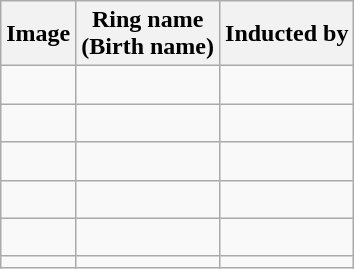<table class="wikitable sortable">
<tr>
<th class="unsortable">Image</th>
<th>Ring name<br>(Birth name)</th>
<th>Inducted by</th>
</tr>
<tr>
<td></td>
<td><br></td>
<td></td>
</tr>
<tr>
<td></td>
<td><br></td>
<td></td>
</tr>
<tr>
<td></td>
<td><br></td>
<td></td>
</tr>
<tr>
<td></td>
<td><br></td>
<td></td>
</tr>
<tr>
<td></td>
<td><br></td>
<td></td>
</tr>
<tr>
<td></td>
<td></td>
<td></td>
</tr>
</table>
